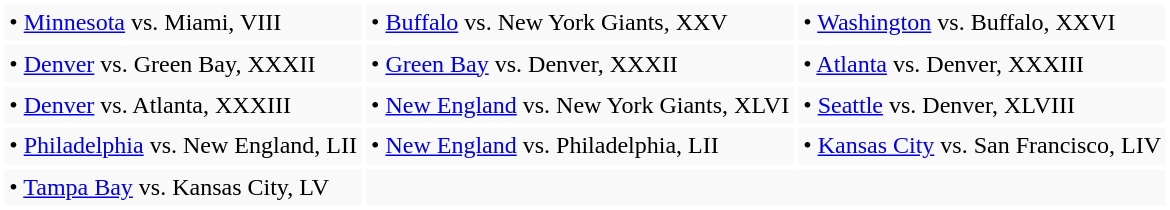<table class="wikitable" style="border: solid white">
<tr style="border: solid white">
<td style="border: solid white">• <a href='#'>Minnesota</a> vs. Miami, VIII</td>
<td style="border: solid white">• <a href='#'>Buffalo</a> vs. New York Giants, XXV</td>
<td style="border: solid white">• <a href='#'>Washington</a> vs. Buffalo, XXVI</td>
</tr>
<tr style="border: solid white">
<td style="border: solid white">• <a href='#'>Denver</a> vs. Green Bay, XXXII</td>
<td style="border: solid white">• <a href='#'>Green Bay</a>  vs. Denver, XXXII</td>
<td style="border: solid white">• <a href='#'>Atlanta</a> vs. Denver, XXXIII</td>
</tr>
<tr style="border: solid white">
<td style="border: solid white">• <a href='#'>Denver</a> vs. Atlanta, XXXIII</td>
<td style="border: solid white">• <a href='#'>New England</a> vs. New York Giants, XLVI</td>
<td style="border: solid white">• <a href='#'>Seattle</a> vs. Denver, XLVIII</td>
</tr>
<tr style="border: solid white">
<td style="border: solid white">• <a href='#'>Philadelphia</a> vs. New England, LII</td>
<td style="border: solid white">• <a href='#'>New England</a> vs. Philadelphia, LII</td>
<td style="border: solid white">• <a href='#'>Kansas City</a> vs. San Francisco, LIV</td>
</tr>
<tr style="border: solid white">
<td style="border: solid white">• <a href='#'>Tampa Bay</a> vs. Kansas City, LV</td>
</tr>
</table>
